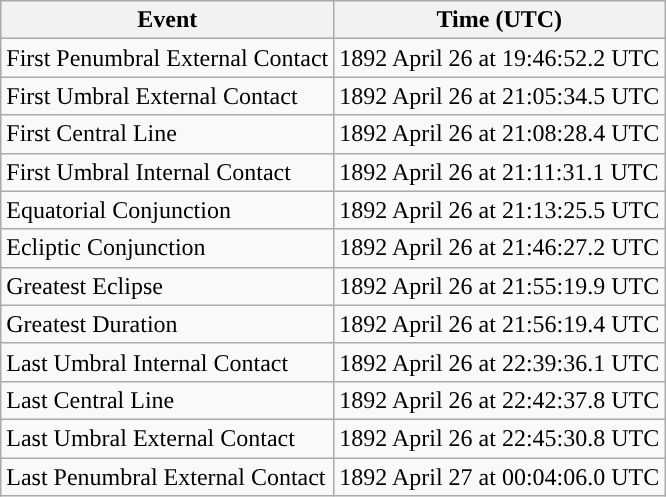<table class="wikitable">
<tr>
<th>Event</th>
<th>Time (UTC)</th>
</tr>
<tr>
<td>First Penumbral External Contact</td>
<td>1892 April 26 at 19:46:52.2 UTC</td>
</tr>
<tr>
<td>First Umbral External Contact</td>
<td>1892 April 26 at 21:05:34.5 UTC</td>
</tr>
<tr>
<td>First Central Line</td>
<td>1892 April 26 at 21:08:28.4 UTC</td>
</tr>
<tr>
<td>First Umbral Internal Contact</td>
<td>1892 April 26 at 21:11:31.1 UTC</td>
</tr>
<tr>
<td>Equatorial Conjunction</td>
<td>1892 April 26 at 21:13:25.5 UTC</td>
</tr>
<tr>
<td>Ecliptic Conjunction</td>
<td>1892 April 26 at 21:46:27.2 UTC</td>
</tr>
<tr>
<td>Greatest Eclipse</td>
<td>1892 April 26 at 21:55:19.9 UTC</td>
</tr>
<tr>
<td>Greatest Duration</td>
<td>1892 April 26 at 21:56:19.4 UTC</td>
</tr>
<tr>
<td>Last Umbral Internal Contact</td>
<td>1892 April 26 at 22:39:36.1 UTC</td>
</tr>
<tr>
<td>Last Central Line</td>
<td>1892 April 26 at 22:42:37.8 UTC</td>
</tr>
<tr>
<td>Last Umbral External Contact</td>
<td>1892 April 26 at 22:45:30.8 UTC</td>
</tr>
<tr>
<td>Last Penumbral External Contact</td>
<td>1892 April 27 at 00:04:06.0 UTC</td>
</tr>
</table>
